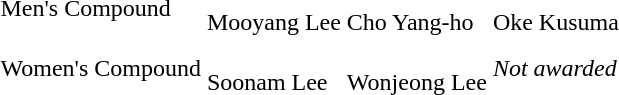<table>
<tr>
<td>Men's Compound</td>
<td><br>Mooyang Lee</td>
<td><br>Cho Yang-ho</td>
<td><br>Oke Kusuma</td>
</tr>
<tr>
<td>Women's Compound</td>
<td><br>Soonam Lee</td>
<td><br>Wonjeong Lee</td>
<td><em>Not awarded</em></td>
</tr>
</table>
